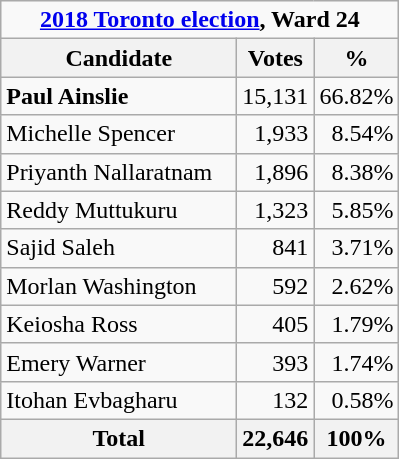<table class="wikitable">
<tr>
<td Colspan="3" align="center"><strong><a href='#'>2018 Toronto election</a>, Ward 24</strong></td>
</tr>
<tr>
<th bgcolor="#DDDDFF" width="150px">Candidate</th>
<th bgcolor="#DDDDFF">Votes</th>
<th bgcolor="#DDDDFF">%</th>
</tr>
<tr>
<td><strong>Paul Ainslie</strong></td>
<td align=right>15,131</td>
<td align=right>66.82%</td>
</tr>
<tr>
<td>Michelle Spencer</td>
<td align=right>1,933</td>
<td align=right>8.54%</td>
</tr>
<tr>
<td>Priyanth Nallaratnam</td>
<td align=right>1,896</td>
<td align=right>8.38%</td>
</tr>
<tr>
<td>Reddy Muttukuru</td>
<td align=right>1,323</td>
<td align=right>5.85%</td>
</tr>
<tr>
<td>Sajid Saleh</td>
<td align=right>841</td>
<td align=right>3.71%</td>
</tr>
<tr>
<td>Morlan Washington</td>
<td align=right>592</td>
<td align=right>2.62%</td>
</tr>
<tr>
<td>Keiosha Ross</td>
<td align=right>405</td>
<td align=right>1.79%</td>
</tr>
<tr>
<td>Emery Warner</td>
<td align=right>393</td>
<td align=right>1.74%</td>
</tr>
<tr>
<td>Itohan Evbagharu</td>
<td align=right>132</td>
<td align=right>0.58%</td>
</tr>
<tr>
<th>Total</th>
<th align=right>22,646</th>
<th align=right>100%</th>
</tr>
</table>
